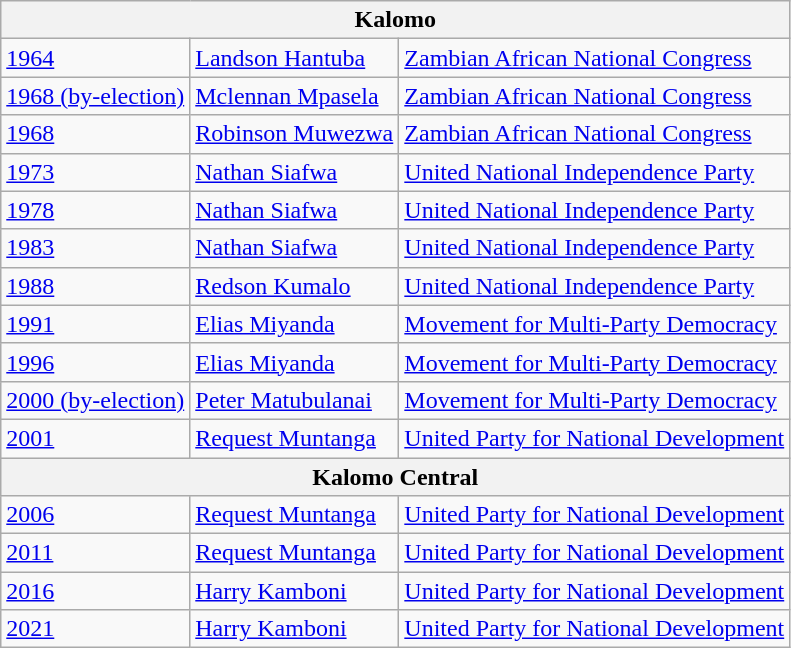<table class="wikitable">
<tr>
<th colspan="3">Kalomo</th>
</tr>
<tr>
<td><a href='#'>1964</a></td>
<td><a href='#'>Landson Hantuba</a></td>
<td><a href='#'>Zambian African National Congress</a></td>
</tr>
<tr>
<td><a href='#'>1968 (by-election)</a></td>
<td><a href='#'>Mclennan Mpasela</a></td>
<td><a href='#'>Zambian African National Congress</a></td>
</tr>
<tr>
<td><a href='#'>1968</a></td>
<td><a href='#'>Robinson Muwezwa</a></td>
<td><a href='#'>Zambian African National Congress</a></td>
</tr>
<tr>
<td><a href='#'>1973</a></td>
<td><a href='#'>Nathan Siafwa</a></td>
<td><a href='#'>United National Independence Party</a></td>
</tr>
<tr>
<td><a href='#'>1978</a></td>
<td><a href='#'>Nathan Siafwa</a></td>
<td><a href='#'>United National Independence Party</a></td>
</tr>
<tr>
<td><a href='#'>1983</a></td>
<td><a href='#'>Nathan Siafwa</a></td>
<td><a href='#'>United National Independence Party</a></td>
</tr>
<tr>
<td><a href='#'>1988</a></td>
<td><a href='#'>Redson Kumalo</a></td>
<td><a href='#'>United National Independence Party</a></td>
</tr>
<tr>
<td><a href='#'>1991</a></td>
<td><a href='#'>Elias Miyanda</a></td>
<td><a href='#'>Movement for Multi-Party Democracy</a></td>
</tr>
<tr>
<td><a href='#'>1996</a></td>
<td><a href='#'>Elias Miyanda</a></td>
<td><a href='#'>Movement for Multi-Party Democracy</a></td>
</tr>
<tr>
<td><a href='#'>2000 (by-election)</a></td>
<td><a href='#'>Peter Matubulanai</a></td>
<td><a href='#'>Movement for Multi-Party Democracy</a></td>
</tr>
<tr>
<td><a href='#'>2001</a></td>
<td><a href='#'>Request Muntanga</a></td>
<td><a href='#'>United Party for National Development</a></td>
</tr>
<tr>
<th colspan="3">Kalomo Central</th>
</tr>
<tr>
<td><a href='#'>2006</a></td>
<td><a href='#'>Request Muntanga</a></td>
<td><a href='#'>United Party for National Development</a></td>
</tr>
<tr>
<td><a href='#'>2011</a></td>
<td><a href='#'>Request Muntanga</a></td>
<td><a href='#'>United Party for National Development</a></td>
</tr>
<tr>
<td><a href='#'>2016</a></td>
<td><a href='#'>Harry Kamboni</a></td>
<td><a href='#'>United Party for National Development</a></td>
</tr>
<tr>
<td><a href='#'>2021</a></td>
<td><a href='#'>Harry Kamboni</a></td>
<td><a href='#'>United Party for National Development</a></td>
</tr>
</table>
